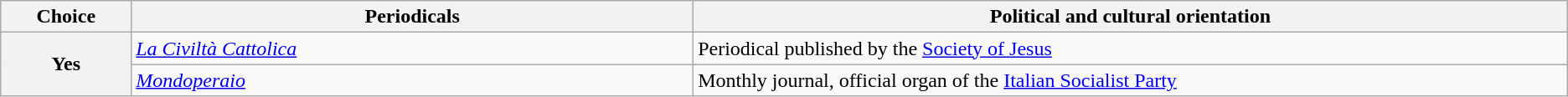<table class="wikitable">
<tr>
<th width=4%>Choice</th>
<th width=18%>Periodicals</th>
<th width=28%>Political and cultural orientation</th>
</tr>
<tr>
<th rowspan=2> Yes</th>
<td><em><a href='#'>La Civiltà Cattolica</a></em></td>
<td>Periodical published by the <a href='#'>Society of Jesus</a></td>
</tr>
<tr>
<td><em><a href='#'>Mondoperaio</a></em></td>
<td>Monthly journal, official organ of the <a href='#'>Italian Socialist Party</a></td>
</tr>
</table>
